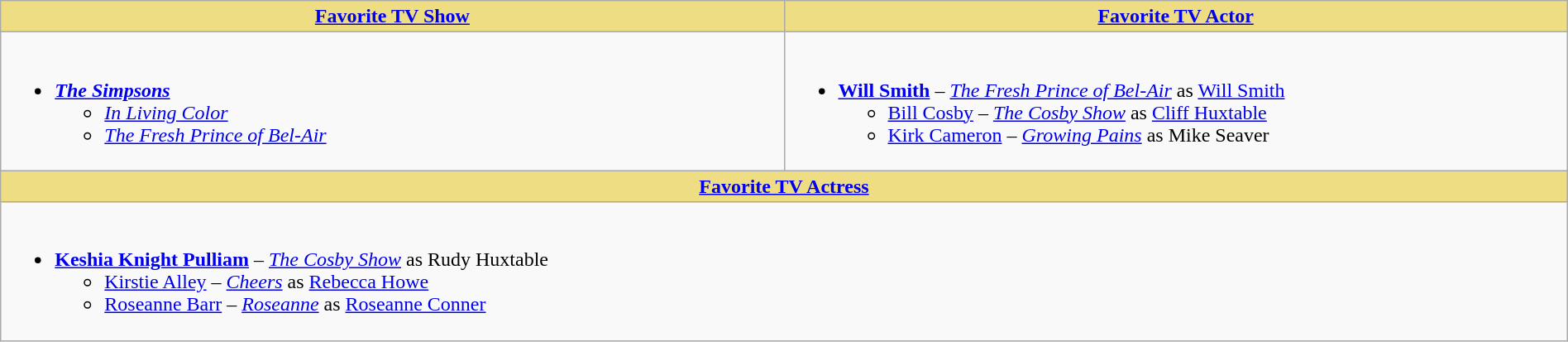<table class="wikitable" style="width:100%">
<tr>
<th style="background:#EEDD82; width:50%"><a href='#'>Favorite TV Show</a></th>
<th style="background:#EEDD82; width:50%"><a href='#'>Favorite TV Actor</a></th>
</tr>
<tr>
<td valign="top"><br><ul><li><strong><em><a href='#'>The Simpsons</a></em></strong><ul><li><em><a href='#'>In Living Color</a></em></li><li><em><a href='#'>The Fresh Prince of Bel-Air</a></em></li></ul></li></ul></td>
<td valign="top"><br><ul><li><strong><a href='#'>Will Smith</a></strong> – <em><a href='#'>The Fresh Prince of Bel-Air</a></em> as <a href='#'>Will Smith</a><ul><li><a href='#'>Bill Cosby</a> – <em><a href='#'>The Cosby Show</a></em> as <a href='#'>Cliff Huxtable</a></li><li><a href='#'>Kirk Cameron</a> – <em><a href='#'>Growing Pains</a></em> as Mike Seaver</li></ul></li></ul></td>
</tr>
<tr>
<th style="background:#EEDD82;" colspan="2"><a href='#'>Favorite TV Actress</a></th>
</tr>
<tr>
<td colspan="2" valign="top"><br><ul><li><strong><a href='#'>Keshia Knight Pulliam</a></strong> – <em><a href='#'>The Cosby Show</a></em> as Rudy Huxtable<ul><li><a href='#'>Kirstie Alley</a> – <em><a href='#'>Cheers</a></em> as <a href='#'>Rebecca Howe</a></li><li><a href='#'>Roseanne Barr</a> – <em><a href='#'>Roseanne</a></em> as <a href='#'>Roseanne Conner</a></li></ul></li></ul></td>
</tr>
</table>
